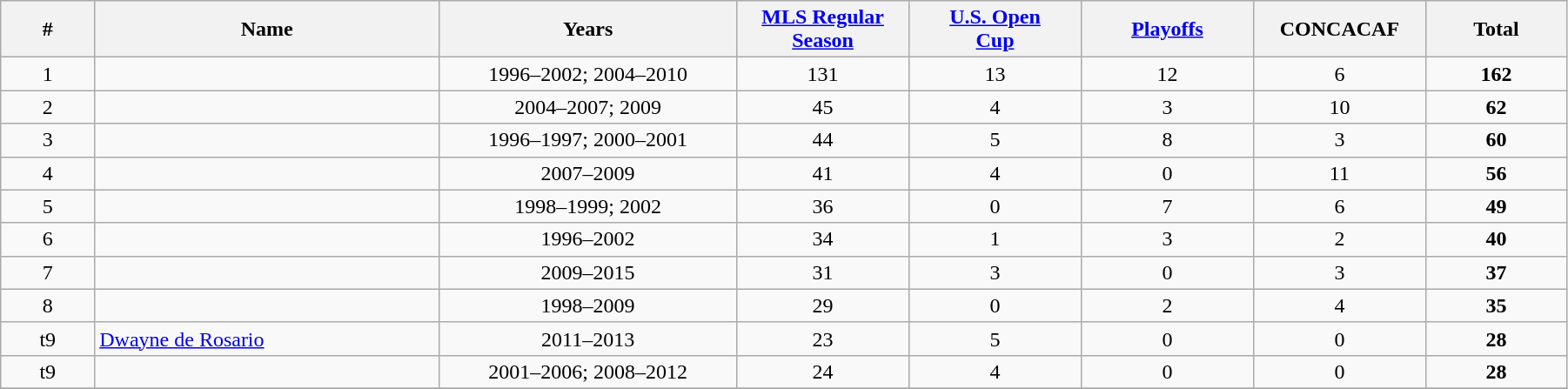<table class="wikitable sortable" style="text-align: center;" width = 95%;>
<tr>
<th width=6%>#</th>
<th width=22%>Name</th>
<th width=19%>Years</th>
<th width=11%><a href='#'>MLS Regular <br> Season</a></th>
<th width=11%><a href='#'>U.S. Open <br> Cup</a></th>
<th width=11%><a href='#'>Playoffs</a></th>
<th width=11%>CONCACAF </th>
<th width=11%>Total</th>
</tr>
<tr>
<td>1</td>
<td style="text-align:left;"> </td>
<td>1996–2002; 2004–2010</td>
<td>131</td>
<td>13</td>
<td>12</td>
<td>6</td>
<td><strong>162</strong></td>
</tr>
<tr>
<td>2</td>
<td style="text-align:left;"> </td>
<td>2004–2007; 2009</td>
<td>45</td>
<td>4</td>
<td>3</td>
<td>10</td>
<td><strong>62</strong></td>
</tr>
<tr>
<td>3</td>
<td style="text-align:left;"> </td>
<td>1996–1997; 2000–2001</td>
<td>44</td>
<td>5</td>
<td>8</td>
<td>3</td>
<td><strong>60</strong></td>
</tr>
<tr>
<td>4</td>
<td style="text-align:left;"> </td>
<td>2007–2009</td>
<td>41</td>
<td>4</td>
<td>0</td>
<td>11</td>
<td><strong>56</strong></td>
</tr>
<tr>
<td>5</td>
<td style="text-align:left;"> </td>
<td>1998–1999; 2002</td>
<td>36</td>
<td>0</td>
<td>7</td>
<td>6</td>
<td><strong>49</strong></td>
</tr>
<tr>
<td>6</td>
<td style="text-align:left;"> </td>
<td>1996–2002</td>
<td>34</td>
<td>1</td>
<td>3</td>
<td>2</td>
<td><strong>40</strong></td>
</tr>
<tr>
<td>7</td>
<td style="text-align:left;"> </td>
<td>2009–2015</td>
<td>31</td>
<td>3</td>
<td>0</td>
<td>3</td>
<td><strong>37</strong></td>
</tr>
<tr>
<td>8</td>
<td style="text-align:left;"> </td>
<td>1998–2009</td>
<td>29</td>
<td>0</td>
<td>2</td>
<td>4</td>
<td><strong>35</strong></td>
</tr>
<tr>
<td>t9</td>
<td style="text-align:left;"> <a href='#'>Dwayne de Rosario</a></td>
<td>2011–2013</td>
<td>23</td>
<td>5</td>
<td>0</td>
<td>0</td>
<td><strong>28</strong></td>
</tr>
<tr>
<td>t9</td>
<td style="text-align:left;"> </td>
<td>2001–2006; 2008–2012</td>
<td>24</td>
<td>4</td>
<td>0</td>
<td>0</td>
<td><strong>28</strong></td>
</tr>
<tr>
</tr>
</table>
